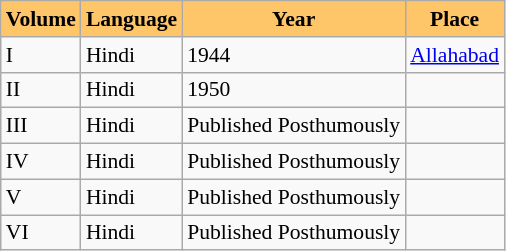<table class="wikitable" style="font-size:90%;">
<tr>
<th style="background:#FFC569;">Volume</th>
<th style="background:#FFC569;">Language</th>
<th style="background:#FFC569;">Year</th>
<th style="background:#FFC569;">Place</th>
</tr>
<tr>
<td>I</td>
<td>Hindi</td>
<td>1944</td>
<td><a href='#'>Allahabad</a></td>
</tr>
<tr>
<td>II</td>
<td>Hindi</td>
<td>1950</td>
<td></td>
</tr>
<tr>
<td>III</td>
<td>Hindi</td>
<td>Published Posthumously</td>
<td></td>
</tr>
<tr>
<td>IV</td>
<td>Hindi</td>
<td>Published Posthumously</td>
<td></td>
</tr>
<tr>
<td>V</td>
<td>Hindi</td>
<td>Published Posthumously</td>
<td></td>
</tr>
<tr>
<td>VI</td>
<td>Hindi</td>
<td>Published Posthumously</td>
<td></td>
</tr>
</table>
